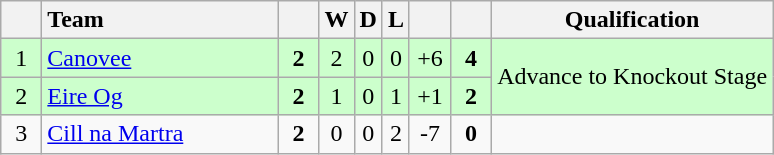<table class="wikitable" style="text-align:center">
<tr>
<th width="20"></th>
<th width="150" style="text-align:left;">Team</th>
<th width="20"></th>
<th>W</th>
<th>D</th>
<th>L</th>
<th width="20"></th>
<th width="20"></th>
<th>Qualification</th>
</tr>
<tr style="background:#ccffcc">
<td>1</td>
<td align="left"> <a href='#'>Canovee</a></td>
<td><strong>2</strong></td>
<td>2</td>
<td>0</td>
<td>0</td>
<td>+6</td>
<td><strong>4</strong></td>
<td rowspan="2">Advance to Knockout Stage</td>
</tr>
<tr style="background:#ccffcc">
<td>2</td>
<td align="left"> <a href='#'>Eire Og</a></td>
<td><strong>2</strong></td>
<td>1</td>
<td>0</td>
<td>1</td>
<td>+1</td>
<td><strong>2</strong></td>
</tr>
<tr>
<td>3</td>
<td align="left"> <a href='#'>Cill na Martra</a></td>
<td><strong>2</strong></td>
<td>0</td>
<td>0</td>
<td>2</td>
<td>-7</td>
<td><strong>0</strong></td>
<td></td>
</tr>
</table>
